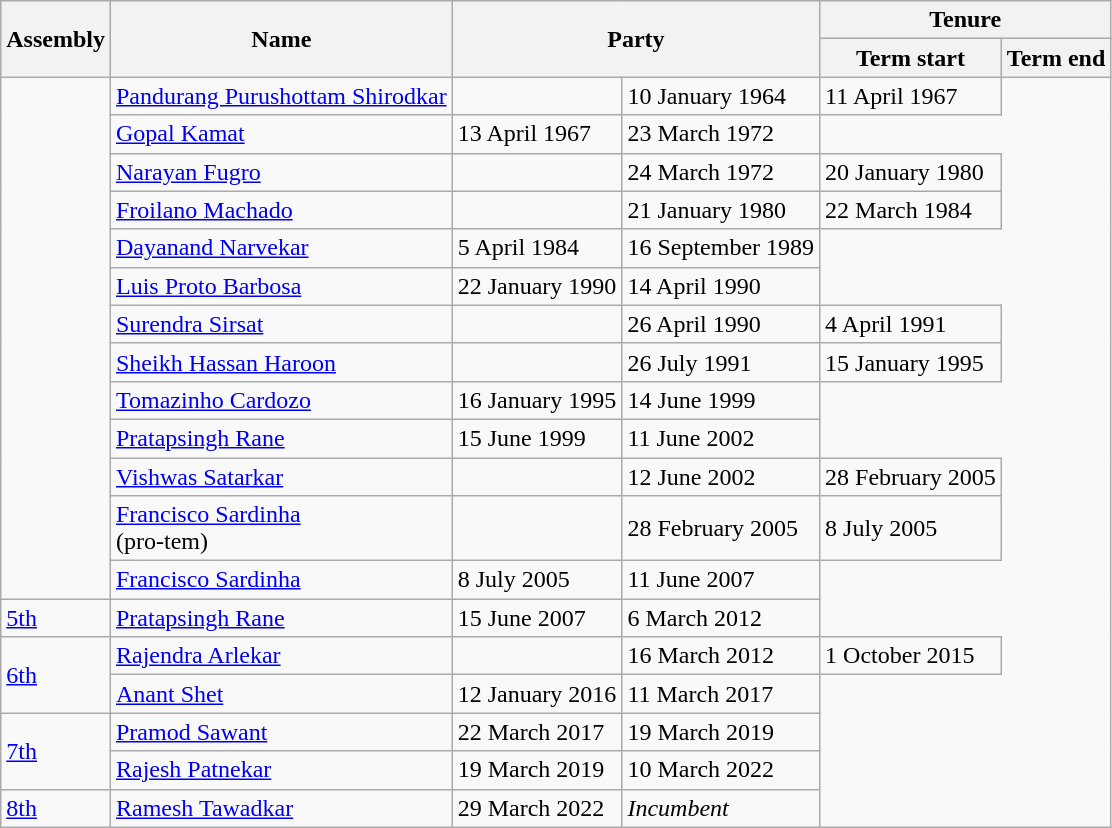<table class="wikitable">
<tr>
<th Rowspan=2>Assembly</th>
<th Rowspan=2>Name</th>
<th Colspan=2 Rowspan=2>Party</th>
<th Colspan=2>Tenure</th>
</tr>
<tr>
<th>Term start</th>
<th>Term end</th>
</tr>
<tr>
<td rowspan =13></td>
<td><a href='#'>Pandurang Purushottam Shirodkar</a></td>
<td></td>
<td>10 January 1964</td>
<td>11 April 1967</td>
</tr>
<tr>
<td><a href='#'>Gopal Kamat</a></td>
<td>13 April 1967</td>
<td>23 March 1972</td>
</tr>
<tr>
<td><a href='#'>Narayan Fugro</a></td>
<td></td>
<td>24 March 1972</td>
<td>20 January 1980</td>
</tr>
<tr>
<td><a href='#'>Froilano Machado</a></td>
<td></td>
<td>21 January 1980</td>
<td>22 March 1984</td>
</tr>
<tr>
<td><a href='#'>Dayanand Narvekar</a></td>
<td>5 April 1984</td>
<td>16 September 1989</td>
</tr>
<tr>
<td><a href='#'>Luis Proto Barbosa</a></td>
<td>22 January 1990</td>
<td>14 April 1990</td>
</tr>
<tr>
<td><a href='#'>Surendra Sirsat</a></td>
<td></td>
<td>26 April 1990</td>
<td>4 April 1991</td>
</tr>
<tr>
<td><a href='#'>Sheikh Hassan Haroon</a></td>
<td></td>
<td>26 July 1991</td>
<td>15 January 1995</td>
</tr>
<tr>
<td><a href='#'>Tomazinho Cardozo</a></td>
<td>16 January 1995</td>
<td>14 June 1999</td>
</tr>
<tr>
<td><a href='#'>Pratapsingh Rane</a></td>
<td>15 June 1999</td>
<td>11 June 2002</td>
</tr>
<tr>
<td><a href='#'>Vishwas Satarkar</a></td>
<td></td>
<td>12 June 2002</td>
<td>28 February 2005</td>
</tr>
<tr>
<td><a href='#'>Francisco Sardinha</a><br>(pro-tem)</td>
<td></td>
<td>28 February 2005</td>
<td>8 July 2005</td>
</tr>
<tr>
<td><a href='#'>Francisco Sardinha</a></td>
<td>8 July 2005</td>
<td>11 June 2007</td>
</tr>
<tr>
<td><a href='#'>5th</a></td>
<td><a href='#'>Pratapsingh Rane</a></td>
<td>15 June 2007</td>
<td>6 March 2012</td>
</tr>
<tr>
<td rowspan=2><a href='#'>6th</a></td>
<td><a href='#'>Rajendra Arlekar</a></td>
<td></td>
<td>16 March 2012</td>
<td>1 October 2015</td>
</tr>
<tr>
<td><a href='#'>Anant Shet</a></td>
<td>12 January 2016</td>
<td>11 March 2017</td>
</tr>
<tr>
<td rowspan=2><a href='#'>7th</a></td>
<td><a href='#'>Pramod Sawant</a></td>
<td>22 March 2017</td>
<td>19 March 2019</td>
</tr>
<tr>
<td><a href='#'>Rajesh Patnekar</a></td>
<td>19 March 2019</td>
<td>10 March 2022</td>
</tr>
<tr>
<td><a href='#'>8th</a></td>
<td><a href='#'>Ramesh Tawadkar</a></td>
<td>29 March 2022</td>
<td><em>Incumbent</em></td>
</tr>
</table>
